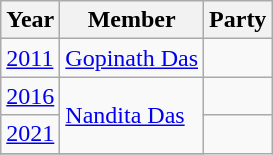<table class="wikitable sortable">
<tr>
<th>Year</th>
<th>Member</th>
<th colspan=2>Party</th>
</tr>
<tr>
<td><a href='#'>2011</a></td>
<td><a href='#'>Gopinath Das</a></td>
<td></td>
</tr>
<tr>
<td><a href='#'>2016</a></td>
<td rowspan=2><a href='#'>Nandita Das</a></td>
<td></td>
</tr>
<tr>
<td><a href='#'>2021</a></td>
</tr>
<tr>
</tr>
</table>
